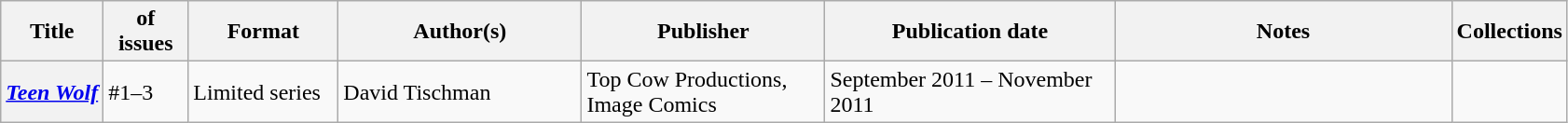<table class="wikitable">
<tr>
<th>Title</th>
<th style="width:40pt"> of issues</th>
<th style="width:75pt">Format</th>
<th style="width:125pt">Author(s)</th>
<th style="width:125pt">Publisher</th>
<th style="width:150pt">Publication date</th>
<th style="width:175pt">Notes</th>
<th>Collections</th>
</tr>
<tr>
<th><em><a href='#'>Teen Wolf</a></em></th>
<td>#1–3</td>
<td>Limited series</td>
<td>David Tischman</td>
<td>Top Cow Productions, Image Comics</td>
<td>September 2011 – November 2011</td>
<td></td>
<td></td>
</tr>
</table>
